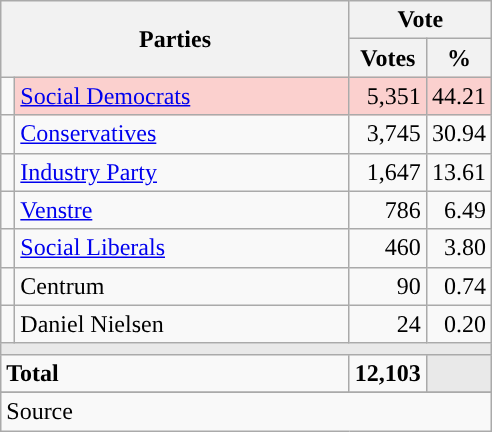<table class="wikitable" style="text-align:right;">
<tr>
<th style="text-align:centre;" rowspan="2" colspan="2" width="225">Parties</th>
<th colspan="3">Vote</th>
</tr>
<tr>
<th width="15">Votes</th>
<th width="15">%</th>
</tr>
<tr>
<td width="2" style="color:inherit;background:"></td>
<td bgcolor=#fbd0ce  align="left"><a href='#'>Social Democrats</a></td>
<td bgcolor=#fbd0ce>5,351</td>
<td bgcolor=#fbd0ce>44.21</td>
</tr>
<tr>
<td width="2" style="color:inherit;background:"></td>
<td align="left"><a href='#'>Conservatives</a></td>
<td>3,745</td>
<td>30.94</td>
</tr>
<tr>
<td width="2" style="color:inherit;background:"></td>
<td align="left"><a href='#'>Industry Party</a></td>
<td>1,647</td>
<td>13.61</td>
</tr>
<tr>
<td width="2" style="color:inherit;background:"></td>
<td align="left"><a href='#'>Venstre</a></td>
<td>786</td>
<td>6.49</td>
</tr>
<tr>
<td width="2" style="color:inherit;background:"></td>
<td align="left"><a href='#'>Social Liberals</a></td>
<td>460</td>
<td>3.80</td>
</tr>
<tr>
<td width="2" style="color:inherit;background:"></td>
<td align="left">Centrum</td>
<td>90</td>
<td>0.74</td>
</tr>
<tr>
<td width="2" style="color:inherit;background:"></td>
<td align="left">Daniel Nielsen</td>
<td>24</td>
<td>0.20</td>
</tr>
<tr>
<td colspan="7" bgcolor="#E9E9E9"></td>
</tr>
<tr>
<td align="left" colspan="2"><strong>Total</strong></td>
<td><strong>12,103</strong></td>
<td bgcolor="#E9E9E9" colspan="2"></td>
</tr>
<tr>
</tr>
<tr>
<td align="left" colspan="6">Source</td>
</tr>
</table>
